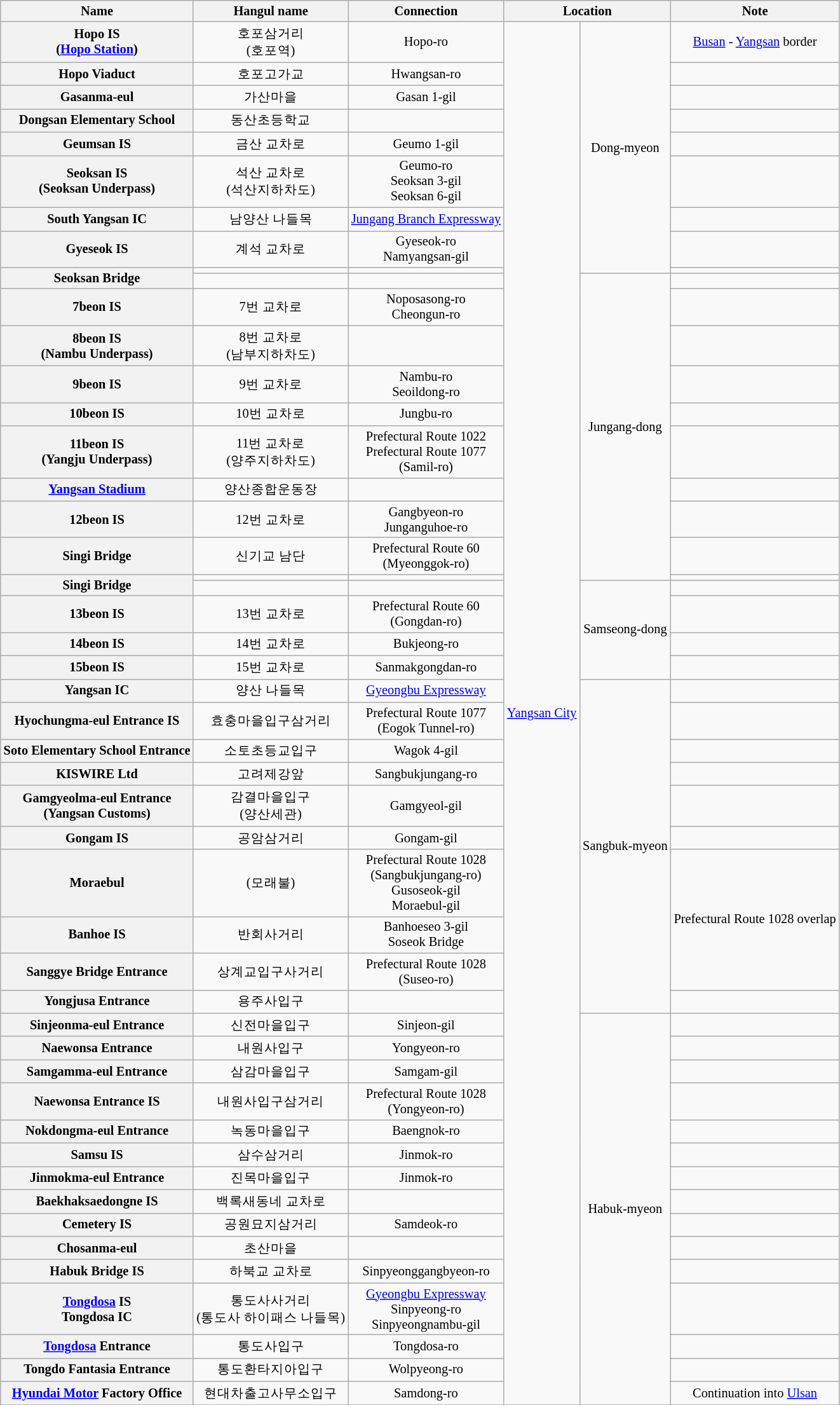<table class="wikitable" style="font-size: 85%; text-align: center;">
<tr>
<th>Name</th>
<th>Hangul name</th>
<th>Connection</th>
<th colspan="2">Location</th>
<th>Note</th>
</tr>
<tr>
<th>Hopo IS<br>(<a href='#'>Hopo Station</a>)</th>
<td>호포삼거리<br>(호포역)</td>
<td>Hopo-ro</td>
<td rowspan=48><a href='#'>Yangsan City</a></td>
<td rowspan=9>Dong-myeon</td>
<td><a href='#'>Busan</a> - <a href='#'>Yangsan</a> border</td>
</tr>
<tr>
<th>Hopo Viaduct</th>
<td>호포고가교</td>
<td>Hwangsan-ro</td>
<td></td>
</tr>
<tr>
<th>Gasanma-eul</th>
<td>가산마을</td>
<td>Gasan 1-gil</td>
<td></td>
</tr>
<tr>
<th>Dongsan Elementary School</th>
<td>동산초등학교</td>
<td></td>
<td></td>
</tr>
<tr>
<th>Geumsan IS</th>
<td>금산 교차로</td>
<td>Geumo 1-gil</td>
<td></td>
</tr>
<tr>
<th>Seoksan IS<br>(Seoksan Underpass)</th>
<td>석산 교차로<br>(석산지하차도)</td>
<td>Geumo-ro<br>Seoksan 3-gil<br>Seoksan 6-gil</td>
<td></td>
</tr>
<tr>
<th>South Yangsan IC</th>
<td>남양산 나들목</td>
<td><a href='#'>Jungang Branch Expressway</a></td>
<td></td>
</tr>
<tr>
<th>Gyeseok IS</th>
<td>계석 교차로</td>
<td>Gyeseok-ro<br>Namyangsan-gil</td>
<td></td>
</tr>
<tr>
<th rowspan=2>Seoksan Bridge</th>
<td></td>
<td></td>
</tr>
<tr>
<td></td>
<td></td>
<td rowspan=10>Jungang-dong</td>
<td></td>
</tr>
<tr>
<th>7beon IS</th>
<td>7번 교차로</td>
<td>Noposasong-ro<br>Cheongun-ro</td>
<td></td>
</tr>
<tr>
<th>8beon IS<br>(Nambu Underpass)</th>
<td>8번 교차로<br>(남부지하차도)</td>
<td></td>
<td></td>
</tr>
<tr>
<th>9beon IS</th>
<td>9번 교차로</td>
<td>Nambu-ro<br>Seoildong-ro</td>
<td></td>
</tr>
<tr>
<th>10beon IS</th>
<td>10번 교차로</td>
<td>Jungbu-ro</td>
<td></td>
</tr>
<tr>
<th>11beon IS<br>(Yangju Underpass)</th>
<td>11번 교차로<br>(양주지하차도)</td>
<td>Prefectural Route 1022<br>Prefectural Route 1077<br>(Samil-ro)</td>
<td></td>
</tr>
<tr>
<th><a href='#'>Yangsan Stadium</a></th>
<td>양산종합운동장</td>
<td></td>
<td></td>
</tr>
<tr>
<th>12beon IS</th>
<td>12번 교차로</td>
<td>Gangbyeon-ro<br>Junganguhoe-ro</td>
<td></td>
</tr>
<tr>
<th>Singi Bridge</th>
<td>신기교 남단</td>
<td>Prefectural Route 60<br>(Myeonggok-ro)</td>
<td></td>
</tr>
<tr>
<th rowspan=2>Singi Bridge</th>
<td></td>
<td></td>
</tr>
<tr>
<td></td>
<td></td>
<td rowspan=4>Samseong-dong</td>
<td></td>
</tr>
<tr>
<th>13beon IS</th>
<td>13번 교차로</td>
<td>Prefectural Route 60<br>(Gongdan-ro)</td>
<td></td>
</tr>
<tr>
<th>14beon IS</th>
<td>14번 교차로</td>
<td>Bukjeong-ro</td>
<td></td>
</tr>
<tr>
<th>15beon IS</th>
<td>15번 교차로</td>
<td>Sanmakgongdan-ro</td>
<td></td>
</tr>
<tr>
<th>Yangsan IC</th>
<td>양산 나들목</td>
<td><a href='#'>Gyeongbu Expressway</a></td>
<td rowspan=10>Sangbuk-myeon</td>
<td></td>
</tr>
<tr>
<th>Hyochungma-eul Entrance IS</th>
<td>효충마을입구삼거리</td>
<td>Prefectural Route 1077<br>(Eogok Tunnel-ro)</td>
<td></td>
</tr>
<tr>
<th>Soto Elementary School Entrance</th>
<td>소토초등교입구</td>
<td>Wagok 4-gil</td>
<td></td>
</tr>
<tr>
<th>KISWIRE Ltd</th>
<td>고려제강앞</td>
<td>Sangbukjungang-ro</td>
<td></td>
</tr>
<tr>
<th>Gamgyeolma-eul Entrance<br>(Yangsan Customs)</th>
<td>감결마을입구<br>(양산세관)</td>
<td>Gamgyeol-gil</td>
<td></td>
</tr>
<tr>
<th>Gongam IS</th>
<td>공암삼거리</td>
<td>Gongam-gil</td>
<td></td>
</tr>
<tr>
<th>Moraebul</th>
<td>(모래불)</td>
<td>Prefectural Route 1028<br>(Sangbukjungang-ro)<br>Gusoseok-gil<br>Moraebul-gil</td>
<td rowspan=3>Prefectural Route 1028 overlap</td>
</tr>
<tr>
<th>Banhoe IS</th>
<td>반회사거리</td>
<td>Banhoeseo 3-gil<br>Soseok Bridge</td>
</tr>
<tr>
<th>Sanggye Bridge Entrance</th>
<td>상계교입구사거리</td>
<td>Prefectural Route 1028<br>(Suseo-ro)</td>
</tr>
<tr>
<th>Yongjusa Entrance</th>
<td>용주사입구</td>
<td></td>
<td></td>
</tr>
<tr>
<th>Sinjeonma-eul Entrance</th>
<td>신전마을입구</td>
<td>Sinjeon-gil</td>
<td rowspan=15>Habuk-myeon</td>
<td></td>
</tr>
<tr>
<th>Naewonsa Entrance</th>
<td>내원사입구</td>
<td>Yongyeon-ro</td>
<td></td>
</tr>
<tr>
<th>Samgamma-eul Entrance</th>
<td>삼감마을입구</td>
<td>Samgam-gil</td>
<td></td>
</tr>
<tr>
<th>Naewonsa Entrance IS</th>
<td>내원사입구삼거리</td>
<td>Prefectural Route 1028<br>(Yongyeon-ro)</td>
<td></td>
</tr>
<tr>
<th>Nokdongma-eul Entrance</th>
<td>녹동마을입구</td>
<td>Baengnok-ro</td>
<td></td>
</tr>
<tr>
<th>Samsu IS</th>
<td>삼수삼거리</td>
<td>Jinmok-ro</td>
<td></td>
</tr>
<tr>
<th>Jinmokma-eul Entrance</th>
<td>진목마을입구</td>
<td>Jinmok-ro</td>
<td></td>
</tr>
<tr>
<th>Baekhaksaedongne IS</th>
<td>백록새동네 교차로</td>
<td></td>
<td></td>
</tr>
<tr>
<th>Cemetery IS</th>
<td>공원묘지삼거리</td>
<td>Samdeok-ro</td>
<td></td>
</tr>
<tr>
<th>Chosanma-eul</th>
<td>초산마을</td>
<td></td>
<td></td>
</tr>
<tr>
<th>Habuk Bridge IS</th>
<td>하북교 교차로</td>
<td>Sinpyeonggangbyeon-ro</td>
<td></td>
</tr>
<tr>
<th><a href='#'>Tongdosa</a> IS<br>Tongdosa IC</th>
<td>통도사사거리<br>(통도사 하이패스 나들목)</td>
<td><a href='#'>Gyeongbu Expressway</a><br>Sinpyeong-ro<br>Sinpyeongnambu-gil</td>
<td></td>
</tr>
<tr>
<th><a href='#'>Tongdosa</a> Entrance</th>
<td>통도사입구</td>
<td>Tongdosa-ro</td>
<td></td>
</tr>
<tr>
<th>Tongdo Fantasia Entrance</th>
<td>통도환타지아입구</td>
<td>Wolpyeong-ro</td>
<td></td>
</tr>
<tr>
<th><a href='#'>Hyundai Motor</a> Factory Office</th>
<td>현대차출고사무소입구</td>
<td>Samdong-ro</td>
<td>Continuation into <a href='#'>Ulsan</a></td>
</tr>
<tr>
</tr>
</table>
